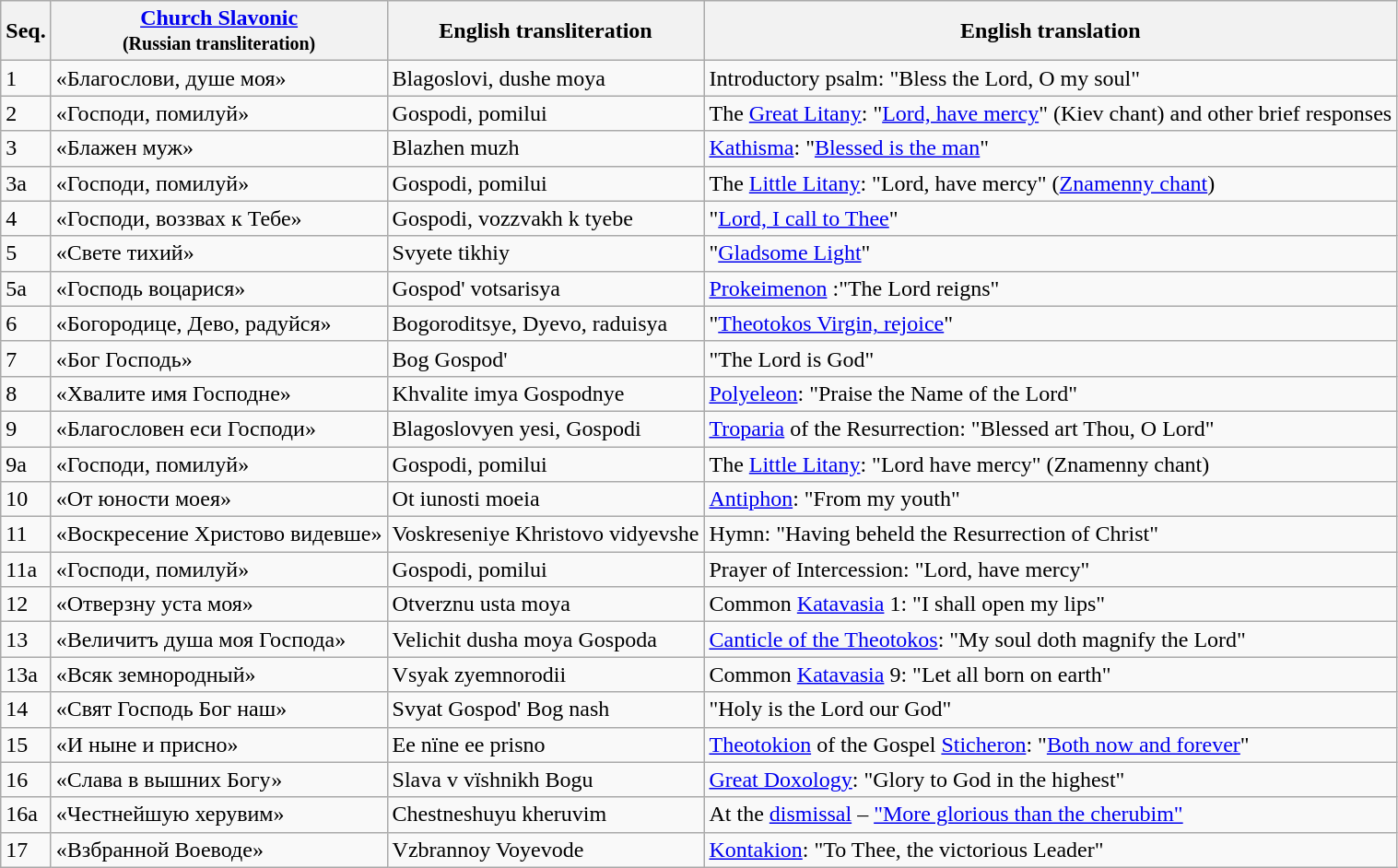<table class="wikitable">
<tr>
<th>Seq.</th>
<th><a href='#'>Church Slavonic</a><br><small>(Russian transliteration)</small></th>
<th>English transliteration</th>
<th>English translation</th>
</tr>
<tr>
<td>1</td>
<td>«Благослови, душе моя»</td>
<td>Blagoslovi, dushe moya</td>
<td>Introductory psalm: "Bless the Lord, O my soul"</td>
</tr>
<tr>
<td>2</td>
<td>«Господи, помилуй»</td>
<td>Gospodi, pomilui</td>
<td>The <a href='#'>Great Litany</a>: "<a href='#'>Lord, have mercy</a>" (Kiev chant) and other brief responses</td>
</tr>
<tr>
<td>3</td>
<td>«Блажен муж»</td>
<td>Blazhen muzh</td>
<td><a href='#'>Kathisma</a>: "<a href='#'>Blessed is the man</a>"</td>
</tr>
<tr>
<td>3a</td>
<td>«Господи, помилуй»</td>
<td>Gospodi, pomilui</td>
<td>The <a href='#'>Little Litany</a>: "Lord, have mercy" (<a href='#'>Znamenny chant</a>)</td>
</tr>
<tr>
<td>4</td>
<td>«Господи, воззвах к Тебе»</td>
<td>Gospodi, vozzvakh k tyebe</td>
<td>"<a href='#'>Lord, I call to Thee</a>"</td>
</tr>
<tr>
<td>5</td>
<td>«Свете тихий»</td>
<td>Svyete tikhiy</td>
<td>"<a href='#'>Gladsome Light</a>"</td>
</tr>
<tr>
<td>5a</td>
<td>«Господь воцарися»</td>
<td>Gospod' votsarisya</td>
<td><a href='#'>Prokeimenon</a> :"The Lord reigns"</td>
</tr>
<tr>
<td>6</td>
<td>«Богородице, Дево, радуйся»</td>
<td>Bogoroditsye, Dyevo, raduisya</td>
<td>"<a href='#'>Theotokos Virgin, rejoice</a>"</td>
</tr>
<tr>
<td>7</td>
<td>«Бог Господь»</td>
<td>Bog Gospod'</td>
<td>"The Lord is God"</td>
</tr>
<tr>
<td>8</td>
<td>«Хвалите имя Господне»</td>
<td>Khvalite imya Gospodnye</td>
<td><a href='#'>Polyeleon</a>: "Praise the Name of the Lord"</td>
</tr>
<tr>
<td>9</td>
<td>«Благословен еси Господи»</td>
<td>Blagoslovyen yesi, Gospodi</td>
<td><a href='#'>Troparia</a> of the Resurrection: "Blessed art Thou, O Lord"</td>
</tr>
<tr>
<td>9a</td>
<td>«Господи, помилуй»</td>
<td>Gospodi, pomilui</td>
<td>The <a href='#'>Little Litany</a>: "Lord have mercy" (Znamenny chant)</td>
</tr>
<tr>
<td>10</td>
<td>«От юности моея»</td>
<td>Ot iunosti moeia</td>
<td><a href='#'>Antiphon</a>: "From my youth"</td>
</tr>
<tr>
<td>11</td>
<td>«Воскресение Христово видевше»</td>
<td>Voskreseniye Khristovo vidyevshe</td>
<td>Hymn: "Having beheld the Resurrection of Christ"</td>
</tr>
<tr>
<td>11a</td>
<td>«Господи, помилуй»</td>
<td>Gospodi, pomilui</td>
<td>Prayer of Intercession: "Lord, have mercy"</td>
</tr>
<tr>
<td>12</td>
<td>«Отверзну уста моя»</td>
<td>Otverznu usta moya</td>
<td>Common <a href='#'>Katavasia</a> 1: "I shall open my lips"</td>
</tr>
<tr>
<td>13</td>
<td>«Величитъ душа моя Господа»</td>
<td>Velichit dusha moya Gospoda</td>
<td><a href='#'>Canticle of the Theotokos</a>: "My soul doth magnify the Lord"</td>
</tr>
<tr>
<td>13a</td>
<td>«Всяк земнородный»</td>
<td>Vsyak zyemnorodii</td>
<td>Common <a href='#'>Katavasia</a> 9: "Let all born on earth"</td>
</tr>
<tr>
<td>14</td>
<td>«Свят Господь Бог наш»</td>
<td>Svyat Gospod' Bog nash</td>
<td>"Holy is the Lord our God"</td>
</tr>
<tr>
<td>15</td>
<td>«И ныне и присно»</td>
<td>Ee nïne ee prisno</td>
<td><a href='#'>Theotokion</a> of the Gospel <a href='#'>Sticheron</a>: "<a href='#'>Both now and forever</a>"</td>
</tr>
<tr>
<td>16</td>
<td>«Слава в вышних Богу»</td>
<td>Slava v vïshnikh Bogu</td>
<td><a href='#'>Great Doxology</a>:  "Glory to God in the highest"</td>
</tr>
<tr>
<td>16a</td>
<td>«Честнейшую херувим»</td>
<td>Chestneshuyu kheruvim</td>
<td>At the <a href='#'>dismissal</a> – <a href='#'>"More glorious than the cherubim"</a></td>
</tr>
<tr>
<td>17</td>
<td>«Взбранной Воеводе»</td>
<td>Vzbrannoy Voyevode</td>
<td><a href='#'>Kontakion</a>: "To Thee, the victorious Leader"</td>
</tr>
</table>
